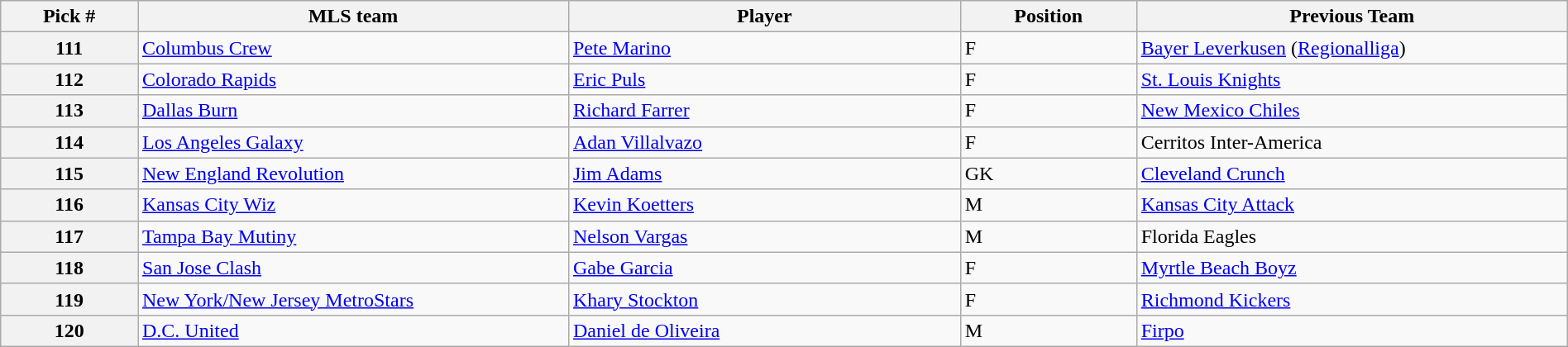<table class="wikitable sortable" style="width:100%">
<tr>
<th width=7%>Pick #</th>
<th width=22%>MLS team</th>
<th width=20%>Player</th>
<th width=9%>Position</th>
<th width=22%>Previous Team</th>
</tr>
<tr>
<th>111</th>
<td><a href='#'>Columbus Crew</a></td>
<td><a href='#'>Pete Marino</a></td>
<td>F</td>
<td><a href='#'>Bayer Leverkusen</a> (<a href='#'>Regionalliga</a>)</td>
</tr>
<tr>
<th>112</th>
<td><a href='#'>Colorado Rapids</a></td>
<td><a href='#'>Eric Puls</a></td>
<td>F</td>
<td><a href='#'>St. Louis Knights</a></td>
</tr>
<tr>
<th>113</th>
<td><a href='#'>Dallas Burn</a></td>
<td><a href='#'>Richard Farrer</a></td>
<td>F</td>
<td><a href='#'>New Mexico Chiles</a></td>
</tr>
<tr>
<th>114</th>
<td><a href='#'>Los Angeles Galaxy</a></td>
<td><a href='#'>Adan Villalvazo</a></td>
<td>F</td>
<td>Cerritos Inter-America</td>
</tr>
<tr>
<th>115</th>
<td><a href='#'>New England Revolution</a></td>
<td><a href='#'>Jim Adams</a></td>
<td>GK</td>
<td><a href='#'>Cleveland Crunch</a></td>
</tr>
<tr>
<th>116</th>
<td><a href='#'>Kansas City Wiz</a></td>
<td><a href='#'>Kevin Koetters</a></td>
<td>M</td>
<td><a href='#'>Kansas City Attack</a></td>
</tr>
<tr>
<th>117</th>
<td><a href='#'>Tampa Bay Mutiny</a></td>
<td><a href='#'>Nelson Vargas</a></td>
<td>M</td>
<td>Florida Eagles</td>
</tr>
<tr>
<th>118</th>
<td><a href='#'>San Jose Clash</a></td>
<td><a href='#'>Gabe Garcia</a></td>
<td>F</td>
<td><a href='#'>Myrtle Beach Boyz</a></td>
</tr>
<tr>
<th>119</th>
<td><a href='#'>New York/New Jersey MetroStars</a></td>
<td><a href='#'>Khary Stockton</a></td>
<td>F</td>
<td><a href='#'>Richmond Kickers</a></td>
</tr>
<tr>
<th>120</th>
<td><a href='#'>D.C. United</a></td>
<td><a href='#'>Daniel de Oliveira</a></td>
<td>M</td>
<td><a href='#'>Firpo</a></td>
</tr>
</table>
